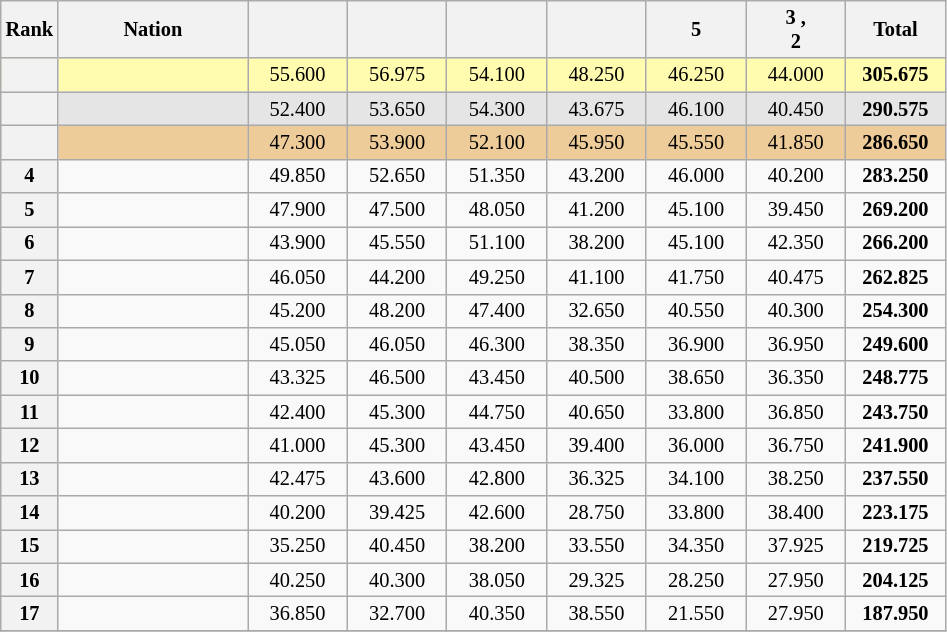<table class="wikitable sortable" style="text-align:center; font-size:85%">
<tr>
<th scope="col" style="width:20px;">Rank</th>
<th ! scope="col" style="width:120px;">Nation</th>
<th ! scope="col" style="width:60px;"></th>
<th ! scope="col" style="width:60px;"></th>
<th ! scope="col" style="width:60px;"></th>
<th ! scope="col" style="width:60px;"></th>
<th ! scope="col" style="width:60px;">5 </th>
<th ! scope="col" style="width:60px;">3 ,<br>2 </th>
<th ! scope="col" style="width:60px;">Total</th>
</tr>
<tr bgcolor=fffcaf>
<th scope=row></th>
<td align=left></td>
<td>55.600</td>
<td>56.975</td>
<td>54.100</td>
<td>48.250</td>
<td>46.250</td>
<td>44.000</td>
<td><strong>305.675</strong></td>
</tr>
<tr bgcolor=e5e5e5>
<th scope=row></th>
<td align=left></td>
<td>52.400</td>
<td>53.650</td>
<td>54.300</td>
<td>43.675</td>
<td>46.100</td>
<td>40.450</td>
<td><strong>290.575</strong></td>
</tr>
<tr bgcolor=eecc99>
<th scope=row></th>
<td align=left></td>
<td>47.300</td>
<td>53.900</td>
<td>52.100</td>
<td>45.950</td>
<td>45.550</td>
<td>41.850</td>
<td><strong>286.650</strong></td>
</tr>
<tr>
<th scope=row>4</th>
<td align=left></td>
<td>49.850</td>
<td>52.650</td>
<td>51.350</td>
<td>43.200</td>
<td>46.000</td>
<td>40.200</td>
<td><strong>283.250</strong></td>
</tr>
<tr>
<th scope=row>5</th>
<td align=left></td>
<td>47.900</td>
<td>47.500</td>
<td>48.050</td>
<td>41.200</td>
<td>45.100</td>
<td>39.450</td>
<td><strong>269.200</strong></td>
</tr>
<tr>
<th scope=row>6</th>
<td align=left></td>
<td>43.900</td>
<td>45.550</td>
<td>51.100</td>
<td>38.200</td>
<td>45.100</td>
<td>42.350</td>
<td><strong>266.200</strong></td>
</tr>
<tr>
<th scope=row>7</th>
<td align=left></td>
<td>46.050</td>
<td>44.200</td>
<td>49.250</td>
<td>41.100</td>
<td>41.750</td>
<td>40.475</td>
<td><strong>262.825</strong></td>
</tr>
<tr>
<th scope=row>8</th>
<td align=left></td>
<td>45.200</td>
<td>48.200</td>
<td>47.400</td>
<td>32.650</td>
<td>40.550</td>
<td>40.300</td>
<td><strong>254.300</strong></td>
</tr>
<tr>
<th scope=row>9</th>
<td align=left></td>
<td>45.050</td>
<td>46.050</td>
<td>46.300</td>
<td>38.350</td>
<td>36.900</td>
<td>36.950</td>
<td><strong>249.600</strong></td>
</tr>
<tr>
<th scope=row>10</th>
<td align=left></td>
<td>43.325</td>
<td>46.500</td>
<td>43.450</td>
<td>40.500</td>
<td>38.650</td>
<td>36.350</td>
<td><strong>248.775</strong></td>
</tr>
<tr>
<th scope=row>11</th>
<td align=left></td>
<td>42.400</td>
<td>45.300</td>
<td>44.750</td>
<td>40.650</td>
<td>33.800</td>
<td>36.850</td>
<td><strong>243.750</strong></td>
</tr>
<tr>
<th scope=row>12</th>
<td align=left></td>
<td>41.000</td>
<td>45.300</td>
<td>43.450</td>
<td>39.400</td>
<td>36.000</td>
<td>36.750</td>
<td><strong>241.900</strong></td>
</tr>
<tr>
<th scope=row>13</th>
<td align=left></td>
<td>42.475</td>
<td>43.600</td>
<td>42.800</td>
<td>36.325</td>
<td>34.100</td>
<td>38.250</td>
<td><strong>237.550</strong></td>
</tr>
<tr>
<th scope=row>14</th>
<td align=left></td>
<td>40.200</td>
<td>39.425</td>
<td>42.600</td>
<td>28.750</td>
<td>33.800</td>
<td>38.400</td>
<td><strong>223.175</strong></td>
</tr>
<tr>
<th scope=row>15</th>
<td align=left></td>
<td>35.250</td>
<td>40.450</td>
<td>38.200</td>
<td>33.550</td>
<td>34.350</td>
<td>37.925</td>
<td><strong>219.725</strong></td>
</tr>
<tr>
<th scope=row>16</th>
<td align=left></td>
<td>40.250</td>
<td>40.300</td>
<td>38.050</td>
<td>29.325</td>
<td>28.250</td>
<td>27.950</td>
<td><strong>204.125</strong></td>
</tr>
<tr>
<th scope=row>17</th>
<td align=left></td>
<td>36.850</td>
<td>32.700</td>
<td>40.350</td>
<td>38.550</td>
<td>21.550</td>
<td>27.950</td>
<td><strong>187.950</strong></td>
</tr>
<tr>
</tr>
</table>
